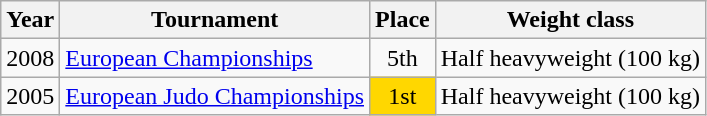<table class=wikitable>
<tr>
<th>Year</th>
<th>Tournament</th>
<th>Place</th>
<th>Weight class</th>
</tr>
<tr>
<td>2008</td>
<td><a href='#'>European Championships</a></td>
<td align="center">5th</td>
<td>Half heavyweight (100 kg)</td>
</tr>
<tr>
<td rowspan=2>2005</td>
<td><a href='#'>European Judo Championships</a></td>
<td bgcolor="gold" align="center">1st</td>
<td>Half heavyweight (100 kg)</td>
</tr>
</table>
